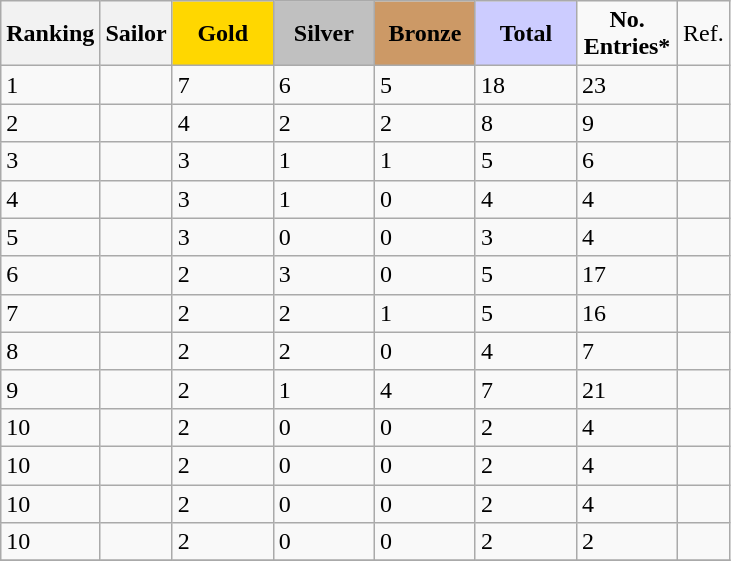<table class="wikitable sortable">
<tr>
<th align=center><strong>Ranking</strong></th>
<th align=center><strong>Sailor</strong></th>
<td style="background:gold; width:60px; text-align:center;"><strong>Gold</strong></td>
<td style="background:silver; width:60px; text-align:center;"><strong>Silver</strong></td>
<td style="background:#c96; width:60px; text-align:center;"><strong>Bronze</strong></td>
<td style="background:#ccf; width:60px; text-align:center;"><strong>Total</strong></td>
<td style="width:60px; text-align:center;"><strong>No. Entries*</strong></td>
<td>Ref.</td>
</tr>
<tr>
<td>1</td>
<td></td>
<td>7</td>
<td>6</td>
<td>5</td>
<td>18</td>
<td>23</td>
<td></td>
</tr>
<tr>
<td>2</td>
<td></td>
<td>4</td>
<td>2</td>
<td>2</td>
<td>8</td>
<td>9</td>
<td></td>
</tr>
<tr>
<td>3</td>
<td></td>
<td>3</td>
<td>1</td>
<td>1</td>
<td>5</td>
<td>6</td>
<td></td>
</tr>
<tr>
<td>4</td>
<td></td>
<td>3</td>
<td>1</td>
<td>0</td>
<td>4</td>
<td>4</td>
<td></td>
</tr>
<tr>
<td>5</td>
<td></td>
<td>3</td>
<td>0</td>
<td>0</td>
<td>3</td>
<td>4</td>
<td></td>
</tr>
<tr>
<td>6</td>
<td></td>
<td>2</td>
<td>3</td>
<td>0</td>
<td>5</td>
<td>17</td>
<td></td>
</tr>
<tr>
<td>7</td>
<td></td>
<td>2</td>
<td>2</td>
<td>1</td>
<td>5</td>
<td>16</td>
<td></td>
</tr>
<tr>
<td>8</td>
<td></td>
<td>2</td>
<td>2</td>
<td>0</td>
<td>4</td>
<td>7</td>
<td></td>
</tr>
<tr>
<td>9</td>
<td></td>
<td>2</td>
<td>1</td>
<td>4</td>
<td>7</td>
<td>21</td>
<td></td>
</tr>
<tr>
<td>10</td>
<td></td>
<td>2</td>
<td>0</td>
<td>0</td>
<td>2</td>
<td>4</td>
<td></td>
</tr>
<tr>
<td>10</td>
<td></td>
<td>2</td>
<td>0</td>
<td>0</td>
<td>2</td>
<td>4</td>
<td></td>
</tr>
<tr>
<td>10</td>
<td></td>
<td>2</td>
<td>0</td>
<td>0</td>
<td>2</td>
<td>4</td>
<td></td>
</tr>
<tr>
<td>10</td>
<td></td>
<td>2</td>
<td>0</td>
<td>0</td>
<td>2</td>
<td>2</td>
<td></td>
</tr>
<tr>
</tr>
</table>
